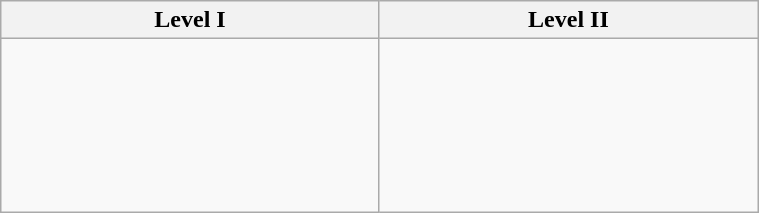<table class="wikitable" width=40%>
<tr>
<th width=50%>Level I</th>
<th width=50%>Level II</th>
</tr>
<tr>
<td><br><br>
<br>
<br>
<br>
<br>
</td>
<td><br><br>
<br>
<br>
<br>
<br>
</td>
</tr>
</table>
